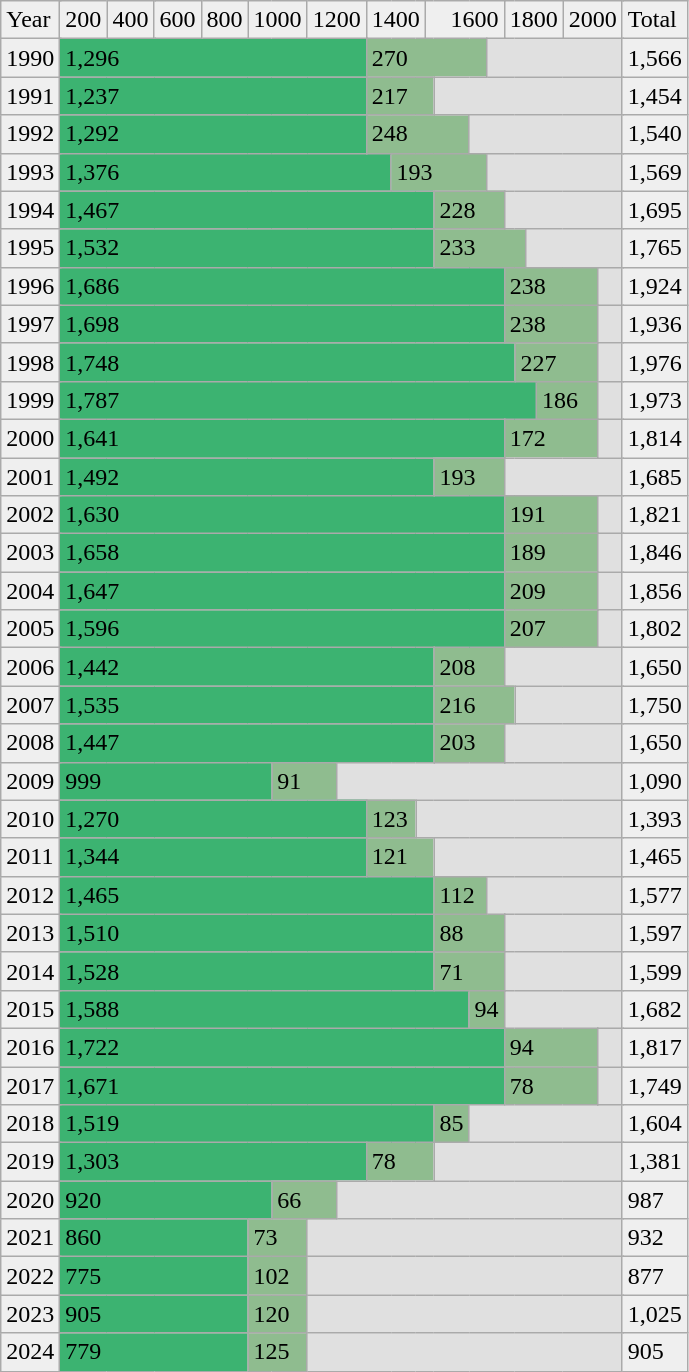<table class="wikitable">
<tr style="background:#efefef;">
<td colspan="10">Year</td>
<td colspan="20" style="text-align:right;">200</td>
<td colspan="20" style="text-align:right;">400</td>
<td colspan="20" style="text-align:right;">600</td>
<td colspan="20" style="text-align:right;">800</td>
<td colspan="20" style="text-align:right;">1000</td>
<td colspan="20" style="text-align:right;">1200</td>
<td colspan="20" style="text-align:right;">1400</td>
<td colspan="20" style="text-align:right;">1600</td>
<td colspan="20" style="text-align:right;">1800</td>
<td colspan="20" style="text-align:right;">2000</td>
<td colspan="10" style="text-align:left;">Total</td>
</tr>
<tr>
<td style="background:#efefef;" colspan="10">1990</td>
<td style="background:MediumSeaGreen;" colspan="130">1,296</td>
<td style="background:DarkSeaGreen;" colspan="27">270</td>
<td style="background:#e0e0e0;" colspan="43"> </td>
<td style="background:#efefef;" colspan="10">1,566</td>
</tr>
<tr>
<td style="background:#efefef;" colspan="10">1991</td>
<td style="background:MediumSeaGreen;" colspan="124">1,237</td>
<td style="background:DarkSeaGreen;" colspan="22">217</td>
<td style="background:#e0e0e0;" colspan="54"> </td>
<td style="background:#efefef;" colspan="10">1,454</td>
</tr>
<tr>
<td style="background:#efefef;" colspan="10">1992</td>
<td style="background:MediumSeaGreen;" colspan="129">1,292</td>
<td style="background:DarkSeaGreen;" colspan="25">248</td>
<td style="background:#e0e0e0;" colspan="46"> </td>
<td style="background:#efefef;" colspan="10">1,540</td>
</tr>
<tr>
<td style="background:#efefef;" colspan="10">1993</td>
<td style="background:MediumSeaGreen;" colspan="138">1,376</td>
<td style="background:DarkSeaGreen;" colspan="19">193</td>
<td style="background:#e0e0e0;" colspan="43"> </td>
<td style="background:#efefef;" colspan="10">1,569</td>
</tr>
<tr>
<td style="background:#efefef;" colspan="10">1994</td>
<td style="background:MediumSeaGreen;" colspan="147">1,467</td>
<td style="background:DarkSeaGreen;" colspan="23">228</td>
<td style="background:#e0e0e0;" colspan="30"> </td>
<td style="background:#efefef;" colspan="10">1,695</td>
</tr>
<tr>
<td style="background:#efefef;" colspan="10">1995</td>
<td style="background:MediumSeaGreen;" colspan="153">1,532</td>
<td style="background:DarkSeaGreen;" colspan="23">233</td>
<td style="background:#e0e0e0;" colspan="24"> </td>
<td style="background:#efefef;" colspan="10">1,765</td>
</tr>
<tr>
<td style="background:#efefef;" colspan="10">1996</td>
<td style="background:MediumSeaGreen;" colspan="169">1,686</td>
<td style="background:DarkSeaGreen;" colspan="24">238</td>
<td style="background:#e0e0e0;" colspan="7"> </td>
<td style="background:#efefef;" colspan="10">1,924</td>
</tr>
<tr>
<td style="background:#efefef;" colspan="10">1997</td>
<td style="background:MediumSeaGreen;" colspan="170">1,698</td>
<td style="background:DarkSeaGreen;" colspan="24">238</td>
<td style="background:#e0e0e0;" colspan="6"> </td>
<td style="background:#efefef;" colspan="10">1,936</td>
</tr>
<tr>
<td style="background:#efefef;" colspan="10">1998</td>
<td style="background:MediumSeaGreen;" colspan="175">1,748</td>
<td style="background:DarkSeaGreen;" colspan="23">227</td>
<td style="background:#e0e0e0;" colspan="2"> </td>
<td style="background:#efefef;" colspan="10">1,976</td>
</tr>
<tr>
<td style="background:#efefef;" colspan="10">1999</td>
<td style="background:MediumSeaGreen;" colspan="179">1,787</td>
<td style="background:DarkSeaGreen;" colspan="19">186</td>
<td style="background:#e0e0e0;" colspan="2"> </td>
<td style="background:#efefef;" colspan="10">1,973</td>
</tr>
<tr>
<td style="background:#efefef;" colspan="10">2000</td>
<td style="background:MediumSeaGreen;" colspan="164">1,641</td>
<td style="background:DarkSeaGreen;" colspan="17">172</td>
<td style="background:#e0e0e0;" colspan="19"> </td>
<td style="background:#efefef;" colspan="10">1,814</td>
</tr>
<tr>
<td style="background:#efefef;" colspan="10">2001</td>
<td style="background:MediumSeaGreen;" colspan="149">1,492</td>
<td style="background:DarkSeaGreen;" colspan="19">193</td>
<td style="background:#e0e0e0;" colspan="32"> </td>
<td style="background:#efefef;" colspan="10">1,685</td>
</tr>
<tr>
<td style="background:#efefef;" colspan="10">2002</td>
<td style="background:MediumSeaGreen;" colspan="163">1,630</td>
<td style="background:DarkSeaGreen;" colspan="19">191</td>
<td style="background:#e0e0e0;" colspan="18"> </td>
<td style="background:#efefef;" colspan="10">1,821</td>
</tr>
<tr>
<td style="background:#efefef;" colspan="10">2003</td>
<td style="background:MediumSeaGreen;" colspan="166">1,658</td>
<td style="background:DarkSeaGreen;" colspan="19">189</td>
<td style="background:#e0e0e0;" colspan="15"> </td>
<td style="background:#efefef;" colspan="10">1,846</td>
</tr>
<tr>
<td style="background:#efefef;" colspan="10">2004</td>
<td style="background:MediumSeaGreen;" colspan="165">1,647</td>
<td style="background:DarkSeaGreen;" colspan="21">209</td>
<td style="background:#e0e0e0;" colspan="14"> </td>
<td style="background:#efefef;" colspan="10">1,856</td>
</tr>
<tr>
<td style="background:#efefef;" colspan="10">2005</td>
<td style="background:MediumSeaGreen;" colspan="160">1,596</td>
<td style="background:DarkSeaGreen;" colspan="21">207</td>
<td style="background:#e0e0e0;" colspan="19"> </td>
<td style="background:#efefef;" colspan="10">1,802</td>
</tr>
<tr>
<td style="background:#efefef;" colspan="10">2006</td>
<td style="background:MediumSeaGreen;" colspan="144">1,442</td>
<td style="background:DarkSeaGreen;" colspan="21">208</td>
<td style="background:#e0e0e0;" colspan="35"> </td>
<td style="background:#efefef;" colspan="10">1,650</td>
</tr>
<tr>
<td style="background:#efefef;" colspan="10">2007</td>
<td style="background:MediumSeaGreen;" colspan="153">1,535</td>
<td style="background:DarkSeaGreen;" colspan="22">216</td>
<td style="background:#e0e0e0;" colspan="25"> </td>
<td style="background:#efefef;" colspan="10">1,750</td>
</tr>
<tr>
<td style="background:#efefef;" colspan="10">2008</td>
<td style="background:MediumSeaGreen;" colspan="145">1,447</td>
<td style="background:DarkSeaGreen;" colspan="20">203</td>
<td style="background:#e0e0e0;" colspan="35"> </td>
<td style="background:#efefef;" colspan="10">1,650</td>
</tr>
<tr>
<td style="background:#efefef;" colspan="10">2009</td>
<td style="background:MediumSeaGreen;" colspan="99">999</td>
<td style="background:DarkSeaGreen;" colspan="9">91</td>
<td style="background:#e0e0e0;" colspan="92"> </td>
<td style="background:#efefef;" colspan="10">1,090</td>
</tr>
<tr>
<td style="background:#efefef;" colspan="10">2010</td>
<td style="background:MediumSeaGreen;" colspan="127">1,270</td>
<td style="background:DarkSeaGreen;" colspan="12">123</td>
<td style="background:#e0e0e0;" colspan="61"> </td>
<td style="background:#efefef;" colspan="10">1,393</td>
</tr>
<tr>
<td style="background:#efefef;" colspan="10">2011</td>
<td colspan="134" style="background:MediumSeaGreen;">1,344</td>
<td style="background:DarkSeaGreen;" colspan="12">121</td>
<td style="background:#e0e0e0;" colspan="54"> </td>
<td style="background:#efefef;" colspan="10">1,465</td>
</tr>
<tr>
<td style="background:#efefef;" colspan="10">2012</td>
<td style="background:MediumSeaGreen;" colspan="146">1,465</td>
<td style="background:DarkSeaGreen;" colspan="11">112</td>
<td style="background:#e0e0e0;" colspan="43"> </td>
<td style="background:#efefef;" colspan="10">1,577</td>
</tr>
<tr>
<td style="background:#efefef;" colspan="10">2013</td>
<td style="background:MediumSeaGreen;" colspan="151">1,510</td>
<td style="background:DarkSeaGreen;" colspan="9">88</td>
<td style="background:#e0e0e0;" colspan="40"> </td>
<td style="background:#efefef;" colspan="10">1,597</td>
</tr>
<tr>
<td style="background:#efefef;" colspan="10">2014</td>
<td style="background:MediumSeaGreen;" colspan="153">1,528</td>
<td style="background:DarkSeaGreen;" colspan="7">71</td>
<td style="background:#e0e0e0;" colspan="40"> </td>
<td style="background:#efefef;" colspan="10">1,599</td>
</tr>
<tr>
<td style="background:#efefef;" colspan="10">2015</td>
<td style="background:MediumSeaGreen;" colspan="154">1,588</td>
<td style="background:DarkSeaGreen;" colspan="9">94</td>
<td style="background:#e0e0e0;" colspan="37"> </td>
<td style="background:#efefef;" colspan="10">1,682</td>
</tr>
<tr>
<td style="background:#efefef;" colspan="10">2016</td>
<td style="background:MediumSeaGreen;" colspan="172">1,722</td>
<td style="background:DarkSeaGreen;" colspan="9">94</td>
<td style="background:#e0e0e0;" colspan="19"> </td>
<td style="background:#efefef;" colspan="10">1,817</td>
</tr>
<tr>
<td style="background:#efefef;" colspan="10">2017</td>
<td style="background:MediumSeaGreen;" colspan="172">1,671</td>
<td style="background:DarkSeaGreen;" colspan="9">78</td>
<td style="background:#e0e0e0;" colspan="19"> </td>
<td style="background:#efefef;" colspan="10">1,749</td>
</tr>
<tr>
<td style="background:#efefef;" colspan="10">2018</td>
<td style="background:MediumSeaGreen;" colspan="145">1,519</td>
<td style="background:DarkSeaGreen;" colspan="9">85</td>
<td style="background:#e0e0e0;" colspan="46"> </td>
<td style="background:#efefef;" colspan="10">1,604</td>
</tr>
<tr>
<td style="background:#efefef;" colspan="10">2019</td>
<td style="background:MediumSeaGreen;" colspan="134">1,303</td>
<td style="background:DarkSeaGreen;" colspan="9">78</td>
<td style="background:#e0e0e0;" colspan="57"> </td>
<td style="background:#efefef;" colspan="10">1,381</td>
</tr>
<tr>
<td style="background:#efefef;" colspan="10">2020</td>
<td style="background:MediumSeaGreen;" colspan="99">920</td>
<td style="background:DarkSeaGreen;" colspan="9">66</td>
<td style="background:#e0e0e0;" colspan="92"> </td>
<td style="background:#efefef;" colspan="10">987</td>
</tr>
<tr>
<td style="background:#efefef;" colspan="10">2021</td>
<td style="background:MediumSeaGreen;" colspan="93">860</td>
<td style="background:DarkSeaGreen;" colspan="7">73</td>
<td style="background:#e0e0e0;" colspan="100"> </td>
<td style="background:#efefef;" colspan="10">932</td>
</tr>
<tr>
<td style="background:#efefef;" colspan="10">2022</td>
<td style="background:MediumSeaGreen;" colspan="93">775</td>
<td style="background:DarkSeaGreen;" colspan="7">102</td>
<td colspan="100" style="background:#e0e0e0;"> </td>
<td style="background:#efefef;" colspan="10">877</td>
</tr>
<tr>
<td style="background:#efefef;" colspan="10">2023</td>
<td style="background:MediumSeaGreen;" colspan="93">905</td>
<td style="background:DarkSeaGreen;" colspan="7">120</td>
<td colspan="100" style="background:#e0e0e0;"> </td>
<td style="background:#efefef;" colspan="10">1,025</td>
</tr>
<tr>
<td style="background:#efefef;" colspan="10">2024</td>
<td style="background:MediumSeaGreen;" colspan="93">779</td>
<td style="background:DarkSeaGreen;" colspan="7">125</td>
<td colspan="100" style="background:#e0e0e0;"> </td>
<td style="background:#efefef;" colspan="10">905</td>
</tr>
</table>
